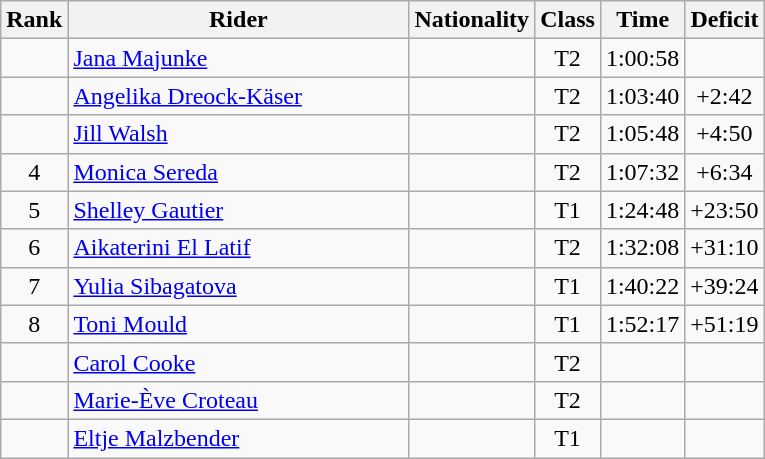<table class="wikitable sortable" style="text-align:center">
<tr>
<th width=20>Rank</th>
<th width=220>Rider</th>
<th>Nationality</th>
<th>Class</th>
<th>Time</th>
<th>Deficit</th>
</tr>
<tr>
<td></td>
<td align=left><a href='#'>Jana Majunke</a></td>
<td align=left></td>
<td>T2</td>
<td>1:00:58</td>
<td></td>
</tr>
<tr>
<td></td>
<td align=left><a href='#'>Angelika Dreock-Käser</a></td>
<td align=left></td>
<td>T2</td>
<td>1:03:40</td>
<td>+2:42</td>
</tr>
<tr>
<td></td>
<td align=left><a href='#'>Jill Walsh</a></td>
<td align=left></td>
<td>T2</td>
<td>1:05:48</td>
<td>+4:50</td>
</tr>
<tr>
<td>4</td>
<td align=left><a href='#'>Monica Sereda</a></td>
<td align=left></td>
<td>T2</td>
<td>1:07:32</td>
<td>+6:34</td>
</tr>
<tr>
<td>5</td>
<td align=left><a href='#'>Shelley Gautier</a></td>
<td align=left></td>
<td>T1</td>
<td>1:24:48</td>
<td>+23:50</td>
</tr>
<tr>
<td>6</td>
<td align=left><a href='#'>Aikaterini El Latif</a></td>
<td align=left></td>
<td>T2</td>
<td>1:32:08</td>
<td>+31:10</td>
</tr>
<tr>
<td>7</td>
<td align=left><a href='#'>Yulia Sibagatova</a></td>
<td align=left></td>
<td>T1</td>
<td>1:40:22</td>
<td>+39:24</td>
</tr>
<tr>
<td>8</td>
<td align=left><a href='#'>Toni Mould</a></td>
<td align=left></td>
<td>T1</td>
<td>1:52:17</td>
<td>+51:19</td>
</tr>
<tr>
<td></td>
<td align=left><a href='#'>Carol Cooke</a></td>
<td align=left></td>
<td>T2</td>
<td></td>
<td></td>
</tr>
<tr>
<td></td>
<td align=left><a href='#'>Marie-Ève Croteau</a></td>
<td align=left></td>
<td>T2</td>
<td></td>
<td></td>
</tr>
<tr>
<td></td>
<td align=left><a href='#'>Eltje Malzbender</a></td>
<td align=left></td>
<td>T1</td>
<td></td>
<td></td>
</tr>
</table>
